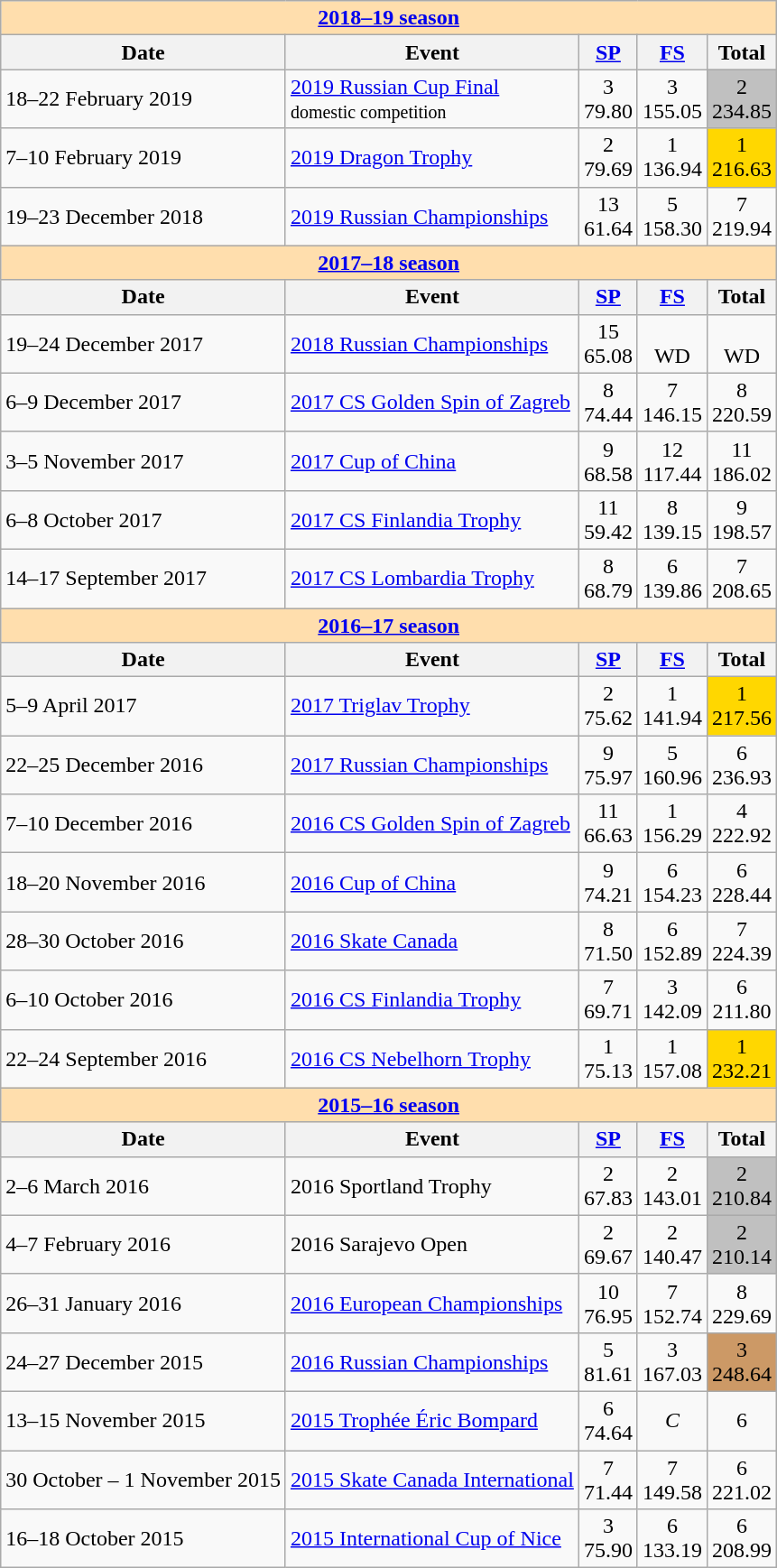<table class="wikitable">
<tr>
<td style="background-color: #ffdead; " colspan=7 align=center><a href='#'><strong>2018–19 season</strong></a></td>
</tr>
<tr>
<th>Date</th>
<th>Event</th>
<th><a href='#'>SP</a></th>
<th><a href='#'>FS</a></th>
<th>Total</th>
</tr>
<tr>
<td>18–22 February 2019</td>
<td><a href='#'>2019 Russian Cup Final</a> <br><small>domestic competition</small></td>
<td align=center>3 <br> 79.80</td>
<td align=center>3 <br> 155.05</td>
<td align=center bgcolor=silver>2 <br> 234.85</td>
</tr>
<tr>
<td>7–10 February 2019</td>
<td><a href='#'>2019 Dragon Trophy</a></td>
<td align=center>2 <br> 79.69</td>
<td align=center>1 <br> 136.94</td>
<td align=center bgcolor=gold>1 <br> 216.63</td>
</tr>
<tr>
<td>19–23 December 2018</td>
<td><a href='#'>2019 Russian Championships</a></td>
<td align=center>13 <br> 61.64</td>
<td align=center>5 <br> 158.30</td>
<td align=center>7 <br> 219.94</td>
</tr>
<tr>
<td style="background-color: #ffdead; " colspan=7 align=center><a href='#'><strong>2017–18 season</strong></a></td>
</tr>
<tr>
<th>Date</th>
<th>Event</th>
<th><a href='#'>SP</a></th>
<th><a href='#'>FS</a></th>
<th>Total</th>
</tr>
<tr>
<td>19–24 December 2017</td>
<td><a href='#'>2018 Russian Championships</a></td>
<td align=center>15 <br> 65.08</td>
<td align=center><br> WD</td>
<td align=center><br> WD</td>
</tr>
<tr>
<td>6–9 December 2017</td>
<td><a href='#'>2017 CS Golden Spin of Zagreb</a></td>
<td align=center>8 <br> 74.44</td>
<td align=center>7 <br> 146.15</td>
<td align=center>8 <br> 220.59</td>
</tr>
<tr>
<td>3–5 November 2017</td>
<td><a href='#'>2017 Cup of China</a></td>
<td align=center>9 <br> 68.58</td>
<td align=center>12 <br> 117.44</td>
<td align=center>11 <br> 186.02</td>
</tr>
<tr>
<td>6–8 October 2017</td>
<td><a href='#'>2017 CS Finlandia Trophy</a></td>
<td align=center>11 <br> 59.42</td>
<td align=center>8 <br> 139.15</td>
<td align=center>9 <br> 198.57</td>
</tr>
<tr>
<td>14–17 September 2017</td>
<td><a href='#'>2017 CS Lombardia Trophy</a></td>
<td align=center>8 <br> 68.79</td>
<td align=center>6 <br> 139.86</td>
<td align=center>7 <br> 208.65</td>
</tr>
<tr>
<td style="background-color: #ffdead; " colspan=7 align=center><a href='#'><strong>2016–17 season</strong></a></td>
</tr>
<tr>
<th>Date</th>
<th>Event</th>
<th><a href='#'>SP</a></th>
<th><a href='#'>FS</a></th>
<th>Total</th>
</tr>
<tr>
<td>5–9 April 2017</td>
<td><a href='#'>2017 Triglav Trophy</a></td>
<td align=center>2 <br> 75.62</td>
<td align=center>1 <br> 141.94</td>
<td align=center bgcolor=gold>1 <br> 217.56</td>
</tr>
<tr>
<td>22–25 December 2016</td>
<td><a href='#'>2017 Russian Championships</a></td>
<td align=center>9 <br> 75.97</td>
<td align=center>5 <br> 160.96</td>
<td align=center>6 <br> 236.93</td>
</tr>
<tr>
<td>7–10 December 2016</td>
<td><a href='#'>2016 CS Golden Spin of Zagreb</a></td>
<td align=center>11 <br> 66.63</td>
<td align=center>1 <br> 156.29</td>
<td align=center>4 <br> 222.92</td>
</tr>
<tr>
<td>18–20 November 2016</td>
<td><a href='#'>2016 Cup of China</a></td>
<td align=center>9 <br> 74.21</td>
<td align=center>6 <br> 154.23</td>
<td align=center>6 <br> 228.44</td>
</tr>
<tr>
<td>28–30 October 2016</td>
<td><a href='#'>2016 Skate Canada</a></td>
<td align=center>8 <br> 71.50</td>
<td align=center>6 <br> 152.89</td>
<td align=center>7 <br> 224.39</td>
</tr>
<tr>
<td>6–10 October 2016</td>
<td><a href='#'>2016 CS Finlandia Trophy</a></td>
<td align=center>7 <br> 69.71</td>
<td align=center>3 <br> 142.09</td>
<td align=center>6 <br> 211.80</td>
</tr>
<tr>
<td>22–24 September 2016</td>
<td><a href='#'>2016 CS Nebelhorn Trophy</a></td>
<td align=center>1 <br> 75.13</td>
<td align=center>1 <br> 157.08</td>
<td align=center bgcolor=gold>1 <br> 232.21</td>
</tr>
<tr>
<td style="background-color: #ffdead; " colspan=7 align=center><a href='#'><strong>2015–16 season</strong></a></td>
</tr>
<tr>
<th>Date</th>
<th>Event</th>
<th><a href='#'>SP</a></th>
<th><a href='#'>FS</a></th>
<th>Total</th>
</tr>
<tr>
<td>2–6 March 2016</td>
<td>2016 Sportland Trophy</td>
<td align=center>2 <br> 67.83</td>
<td align=center>2 <br> 143.01</td>
<td align=center bgcolor=silver>2 <br> 210.84</td>
</tr>
<tr>
<td>4–7 February 2016</td>
<td>2016 Sarajevo Open</td>
<td align=center>2 <br> 69.67</td>
<td align=center>2 <br> 140.47</td>
<td align=center bgcolor=silver>2 <br> 210.14</td>
</tr>
<tr>
<td>26–31 January 2016</td>
<td><a href='#'>2016 European Championships</a></td>
<td align=center>10 <br> 76.95</td>
<td align=center>7 <br> 152.74</td>
<td align=center>8 <br> 229.69</td>
</tr>
<tr>
<td>24–27 December 2015</td>
<td><a href='#'>2016 Russian Championships</a></td>
<td align=center>5 <br> 81.61</td>
<td align=center>3 <br> 167.03</td>
<td align=center bgcolor=cc9966>3 <br> 248.64</td>
</tr>
<tr>
<td>13–15 November 2015</td>
<td><a href='#'>2015 Trophée Éric Bompard</a></td>
<td align=center>6 <br> 74.64</td>
<td align=center><em>C</em></td>
<td align=center>6</td>
</tr>
<tr>
<td>30 October – 1 November 2015</td>
<td><a href='#'>2015 Skate Canada International</a></td>
<td align=center>7 <br> 71.44</td>
<td align=center>7 <br> 149.58</td>
<td align=center>6 <br> 221.02</td>
</tr>
<tr>
<td>16–18 October 2015</td>
<td><a href='#'>2015 International Cup of Nice</a></td>
<td align=center>3 <br>75.90</td>
<td align=center>6 <br>133.19</td>
<td align=center>6 <br> 208.99</td>
</tr>
</table>
